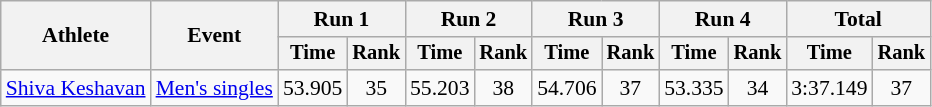<table class="wikitable" style="font-size:90%">
<tr>
<th rowspan="2">Athlete</th>
<th rowspan="2">Event</th>
<th colspan=2>Run 1</th>
<th colspan=2>Run 2</th>
<th colspan=2>Run 3</th>
<th colspan=2>Run 4</th>
<th colspan=2>Total</th>
</tr>
<tr style="font-size:95%">
<th>Time</th>
<th>Rank</th>
<th>Time</th>
<th>Rank</th>
<th>Time</th>
<th>Rank</th>
<th>Time</th>
<th>Rank</th>
<th>Time</th>
<th>Rank</th>
</tr>
<tr align=center>
<td align=left><a href='#'>Shiva Keshavan</a></td>
<td align=left><a href='#'>Men's singles</a></td>
<td>53.905</td>
<td>35</td>
<td>55.203</td>
<td>38</td>
<td>54.706</td>
<td>37</td>
<td>53.335</td>
<td>34</td>
<td>3:37.149</td>
<td>37</td>
</tr>
</table>
